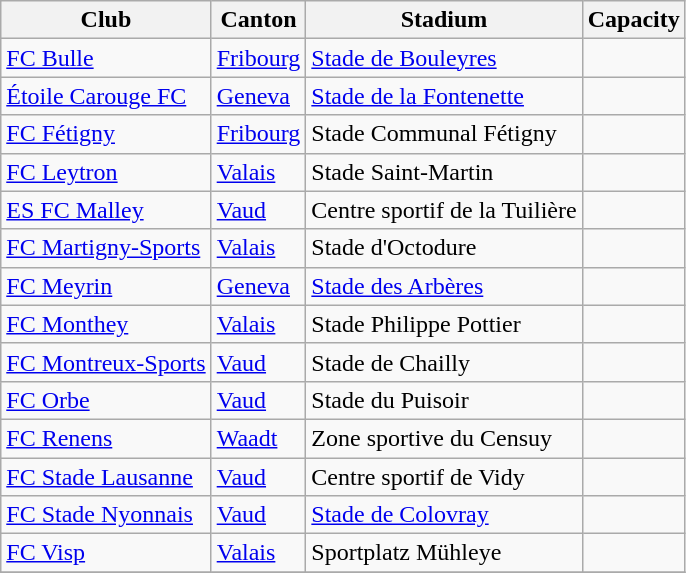<table class="wikitable">
<tr>
<th>Club</th>
<th>Canton</th>
<th>Stadium</th>
<th>Capacity</th>
</tr>
<tr>
<td><a href='#'>FC Bulle</a></td>
<td><a href='#'>Fribourg</a></td>
<td><a href='#'>Stade de Bouleyres</a></td>
<td></td>
</tr>
<tr>
<td><a href='#'>Étoile Carouge FC</a></td>
<td><a href='#'>Geneva</a></td>
<td><a href='#'>Stade de la Fontenette</a></td>
<td></td>
</tr>
<tr>
<td><a href='#'>FC Fétigny</a></td>
<td><a href='#'>Fribourg</a></td>
<td>Stade Communal Fétigny</td>
<td></td>
</tr>
<tr>
<td><a href='#'>FC Leytron</a></td>
<td><a href='#'>Valais</a></td>
<td>Stade Saint-Martin</td>
<td></td>
</tr>
<tr>
<td><a href='#'>ES FC Malley</a></td>
<td><a href='#'>Vaud</a></td>
<td>Centre sportif de la Tuilière</td>
<td></td>
</tr>
<tr>
<td><a href='#'>FC Martigny-Sports</a></td>
<td><a href='#'>Valais</a></td>
<td>Stade d'Octodure</td>
<td></td>
</tr>
<tr>
<td><a href='#'>FC Meyrin</a></td>
<td><a href='#'>Geneva</a></td>
<td><a href='#'>Stade des Arbères</a></td>
<td></td>
</tr>
<tr>
<td><a href='#'>FC Monthey</a></td>
<td><a href='#'>Valais</a></td>
<td>Stade Philippe Pottier</td>
<td></td>
</tr>
<tr>
<td><a href='#'>FC Montreux-Sports</a></td>
<td><a href='#'>Vaud</a></td>
<td>Stade de Chailly</td>
<td></td>
</tr>
<tr>
<td><a href='#'>FC Orbe</a></td>
<td><a href='#'>Vaud</a></td>
<td>Stade du Puisoir</td>
<td></td>
</tr>
<tr>
<td><a href='#'>FC Renens</a></td>
<td><a href='#'>Waadt</a></td>
<td>Zone sportive du Censuy</td>
<td></td>
</tr>
<tr>
<td><a href='#'>FC Stade Lausanne</a></td>
<td><a href='#'>Vaud</a></td>
<td>Centre sportif de Vidy</td>
<td></td>
</tr>
<tr>
<td><a href='#'>FC Stade Nyonnais</a></td>
<td><a href='#'>Vaud</a></td>
<td><a href='#'>Stade de Colovray</a></td>
<td></td>
</tr>
<tr>
<td><a href='#'>FC Visp</a></td>
<td><a href='#'>Valais</a></td>
<td>Sportplatz Mühleye</td>
<td></td>
</tr>
<tr>
</tr>
</table>
